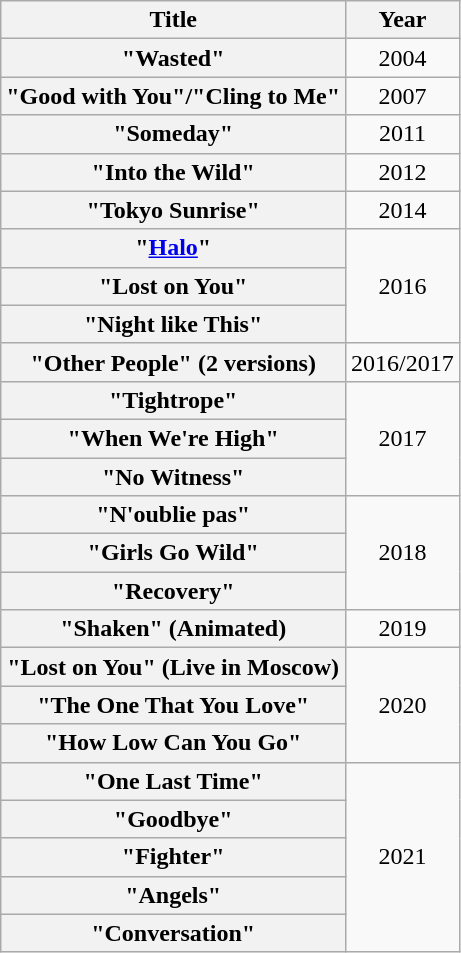<table class="wikitable plainrowheaders" style="text-align:center;">
<tr>
<th scope="col">Title</th>
<th scope="col">Year</th>
</tr>
<tr>
<th scope="row">"Wasted"</th>
<td>2004</td>
</tr>
<tr>
<th scope="row">"Good with You"/"Cling to Me"</th>
<td>2007</td>
</tr>
<tr>
<th scope="row">"Someday"</th>
<td>2011</td>
</tr>
<tr>
<th scope="row">"Into the Wild"</th>
<td>2012</td>
</tr>
<tr>
<th scope="row">"Tokyo Sunrise"</th>
<td>2014</td>
</tr>
<tr>
<th scope="row">"<a href='#'>Halo</a>"</th>
<td rowspan="3">2016</td>
</tr>
<tr>
<th scope="row">"Lost on You"</th>
</tr>
<tr>
<th scope="row">"Night like This"</th>
</tr>
<tr>
<th scope="row">"Other People" (2 versions)</th>
<td>2016/2017</td>
</tr>
<tr>
<th scope="row">"Tightrope"</th>
<td rowspan="3">2017</td>
</tr>
<tr>
<th scope="row">"When We're High"</th>
</tr>
<tr>
<th scope="row">"No Witness"</th>
</tr>
<tr>
<th scope="row">"N'oublie pas"</th>
<td rowspan="3">2018</td>
</tr>
<tr>
<th scope="row">"Girls Go Wild"</th>
</tr>
<tr>
<th scope="row">"Recovery"</th>
</tr>
<tr>
<th scope="row">"Shaken" (Animated)</th>
<td>2019</td>
</tr>
<tr>
<th scope="row">"Lost on You" (Live in Moscow)</th>
<td rowspan="3">2020</td>
</tr>
<tr>
<th scope="row">"The One That You Love"</th>
</tr>
<tr>
<th scope="row">"How Low Can You Go"</th>
</tr>
<tr>
<th scope="row">"One Last Time"</th>
<td rowspan="5">2021</td>
</tr>
<tr>
<th scope="row">"Goodbye"</th>
</tr>
<tr>
<th scope="row">"Fighter"</th>
</tr>
<tr>
<th scope="row">"Angels"</th>
</tr>
<tr>
<th scope="row">"Conversation"</th>
</tr>
</table>
